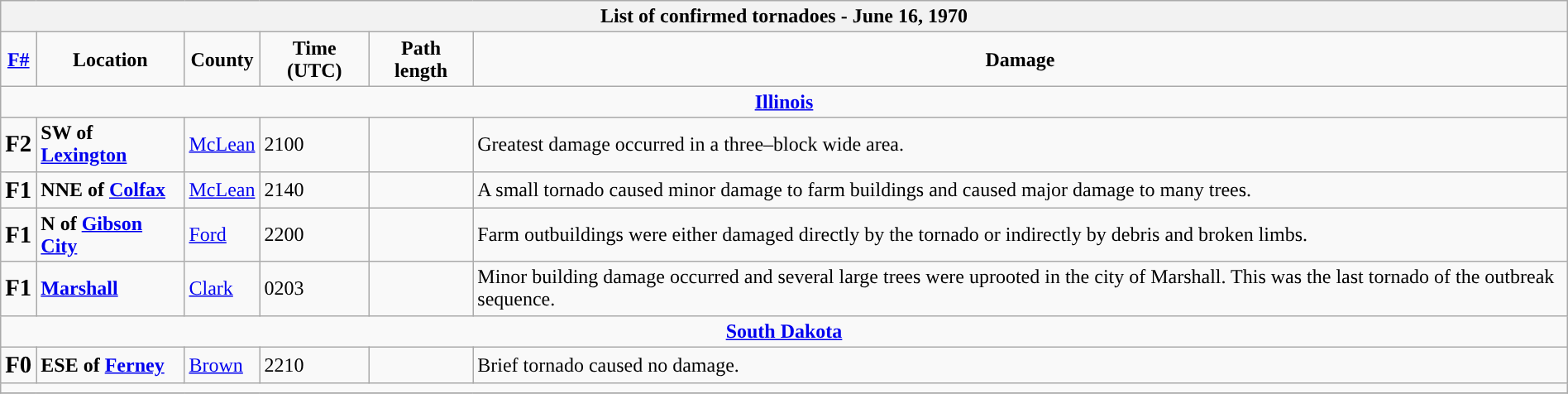<table class="wikitable toccolours collapsible" width="100%">
<tr>
<th colspan="6">List of confirmed tornadoes - June 16, 1970</th>
</tr>
<tr style="text-align:center;">
<td><strong><a href='#'>F#</a></strong></td>
<td><strong>Location</strong></td>
<td><strong>County</strong></td>
<td><strong>Time (UTC)</strong></td>
<td><strong>Path length</strong></td>
<td><strong>Damage</strong></td>
</tr>
<tr>
<td colspan="7" style="text-align:center;"><strong><a href='#'>Illinois</a></strong></td>
</tr>
<tr>
<td><big><strong>F2</strong></big></td>
<td><strong>SW of <a href='#'>Lexington</a></strong></td>
<td><a href='#'>McLean</a></td>
<td>2100</td>
<td></td>
<td>Greatest damage occurred in a three–block wide area.</td>
</tr>
<tr>
<td><big><strong>F1</strong></big></td>
<td><strong>NNE of <a href='#'>Colfax</a></strong></td>
<td><a href='#'>McLean</a></td>
<td>2140</td>
<td></td>
<td>A small tornado caused minor damage to farm buildings and caused major damage to many trees.</td>
</tr>
<tr>
<td><big><strong>F1</strong></big></td>
<td><strong>N of <a href='#'>Gibson City</a></strong></td>
<td><a href='#'>Ford</a></td>
<td>2200</td>
<td></td>
<td>Farm outbuildings were either damaged directly by the tornado or indirectly by debris and broken limbs.</td>
</tr>
<tr>
<td><big><strong>F1</strong></big></td>
<td><strong><a href='#'>Marshall</a></strong></td>
<td><a href='#'>Clark</a></td>
<td>0203</td>
<td></td>
<td>Minor building damage occurred and several large trees were uprooted in the city of Marshall. This was the last tornado of the outbreak sequence.</td>
</tr>
<tr>
<td colspan="7" align="center"><strong><a href='#'>South Dakota</a></strong></td>
</tr>
<tr>
<td><big><strong>F0</strong></big></td>
<td><strong>ESE of <a href='#'>Ferney</a></strong></td>
<td><a href='#'>Brown</a></td>
<td>2210</td>
<td></td>
<td>Brief tornado caused no damage.</td>
</tr>
<tr>
<td colspan="7" align="center"><small></small></td>
</tr>
<tr>
</tr>
</table>
